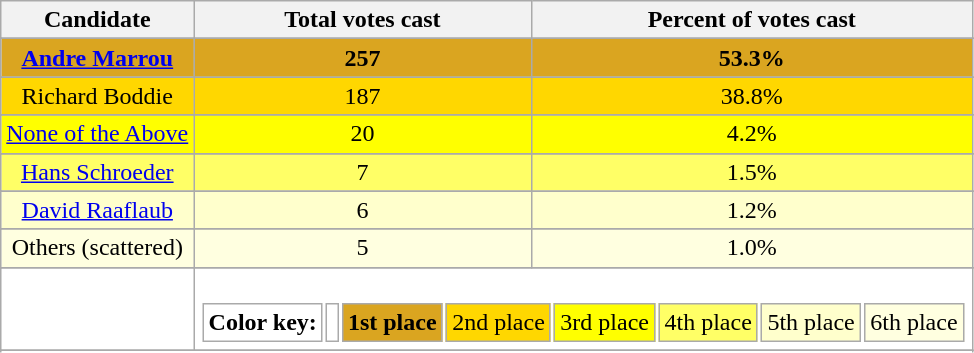<table class="wikitable" style="text-align:center;">
<tr>
<th>Candidate</th>
<th>Total votes cast</th>
<th>Percent of votes cast</th>
</tr>
<tr>
</tr>
<tr bgcolor="Goldenrod">
<td><strong><a href='#'>Andre Marrou</a></strong></td>
<td bgcolor="Goldenrod"><strong>257</strong></td>
<td><strong>53.3%</strong></td>
</tr>
<tr>
</tr>
<tr bgcolor="Gold">
<td>Richard Boddie</td>
<td bgcolor="Gold">187</td>
<td>38.8%</td>
</tr>
<tr>
</tr>
<tr bgcolor="Yellow">
<td><a href='#'>None of the Above</a></td>
<td bgcolor="Yellow">20</td>
<td>4.2%</td>
</tr>
<tr>
</tr>
<tr bgcolor="FFFF66">
<td><a href='#'>Hans Schroeder</a></td>
<td bgcolor="#FFFF66">7</td>
<td>1.5%</td>
</tr>
<tr>
</tr>
<tr bgcolor="#FFFFCC">
<td><a href='#'>David Raaflaub</a></td>
<td bgcolor="#FFFFCC">6</td>
<td>1.2%</td>
</tr>
<tr>
</tr>
<tr bgcolor="LightYellow">
<td>Others (scattered)</td>
<td bgcolor="LightYellow">5</td>
<td>1.0%</td>
</tr>
<tr>
</tr>
<tr bgcolor="#FFFFFF">
<td></td>
<td colspan="5"><br><table align="left">
<tr>
<td><strong>Color key:</strong></td>
<td></td>
<td bgcolor="Goldenrod"><strong>1st place</strong></td>
<td bgcolor="Gold">2nd place</td>
<td bgcolor="Yellow">3rd place</td>
<td bgcolor="#FFFF66">4th place</td>
<td bgcolor="#FFFFCC">5th place</td>
<td bgcolor="LightYellow">6th place</td>
</tr>
</table>
</td>
</tr>
<tr>
</tr>
<tr>
</tr>
</table>
